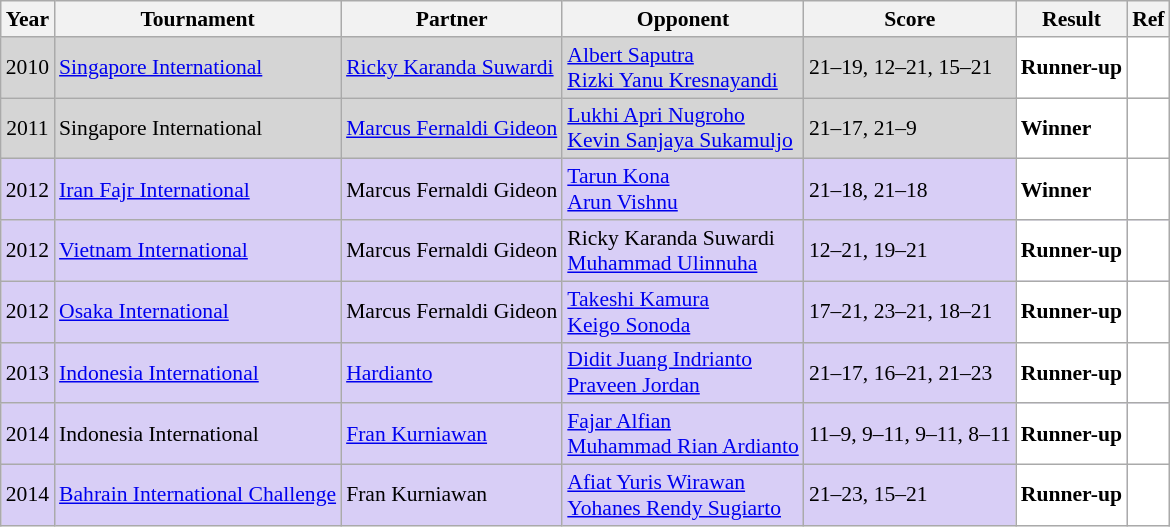<table class="sortable wikitable" style="font-size: 90%;">
<tr>
<th>Year</th>
<th>Tournament</th>
<th>Partner</th>
<th>Opponent</th>
<th>Score</th>
<th>Result</th>
<th>Ref</th>
</tr>
<tr style="background:#D5D5D5">
<td align="center">2010</td>
<td align="left"><a href='#'>Singapore International</a></td>
<td align="left"> <a href='#'>Ricky Karanda Suwardi</a></td>
<td align="left"> <a href='#'>Albert Saputra</a><br> <a href='#'>Rizki Yanu Kresnayandi</a></td>
<td align="left">21–19, 12–21, 15–21</td>
<td style="text-align:left; background:white"> <strong>Runner-up</strong></td>
<td style="text-align:center; background:white"></td>
</tr>
<tr style="background:#D5D5D5">
<td align="center">2011</td>
<td align="left">Singapore International</td>
<td align="left"> <a href='#'>Marcus Fernaldi Gideon</a></td>
<td align="left"> <a href='#'>Lukhi Apri Nugroho</a><br> <a href='#'>Kevin Sanjaya Sukamuljo</a></td>
<td align="left">21–17, 21–9</td>
<td style="text-align:left; background:white"> <strong>Winner</strong></td>
<td style="text-align:center; background:white"></td>
</tr>
<tr style="background:#D8CEF6">
<td align="center">2012</td>
<td align="left"><a href='#'>Iran Fajr International</a></td>
<td align="left"> Marcus Fernaldi Gideon</td>
<td align="left"> <a href='#'>Tarun Kona</a><br> <a href='#'>Arun Vishnu</a></td>
<td align="left">21–18, 21–18</td>
<td style="text-align:left; background:white"> <strong>Winner</strong></td>
<td style="text-align:center; background:white"></td>
</tr>
<tr style="background:#D8CEF6">
<td align="center">2012</td>
<td align="left"><a href='#'>Vietnam International</a></td>
<td align="left"> Marcus Fernaldi Gideon</td>
<td align="left"> Ricky Karanda Suwardi<br> <a href='#'>Muhammad Ulinnuha</a></td>
<td align="left">12–21, 19–21</td>
<td style="text-align:left; background:white"> <strong>Runner-up</strong></td>
<td style="text-align:center; background:white"></td>
</tr>
<tr style="background:#D8CEF6">
<td align="center">2012</td>
<td align="left"><a href='#'>Osaka International</a></td>
<td align="left"> Marcus Fernaldi Gideon</td>
<td align="left"> <a href='#'>Takeshi Kamura</a><br> <a href='#'>Keigo Sonoda</a></td>
<td align="left">17–21, 23–21, 18–21</td>
<td style="text-align:left; background:white"> <strong>Runner-up</strong></td>
<td style="text-align:center; background:white"></td>
</tr>
<tr style="background:#D8CEF6">
<td align="center">2013</td>
<td align="left"><a href='#'>Indonesia International</a></td>
<td align="left"> <a href='#'>Hardianto</a></td>
<td align="left"> <a href='#'>Didit Juang Indrianto</a><br> <a href='#'>Praveen Jordan</a></td>
<td align="left">21–17, 16–21, 21–23</td>
<td style="text-align:left; background:white"> <strong>Runner-up</strong></td>
<td style="text-align:center; background:white"></td>
</tr>
<tr style="background:#D8CEF6">
<td align="center">2014</td>
<td align="left">Indonesia International</td>
<td align="left"> <a href='#'>Fran Kurniawan</a></td>
<td align="left"> <a href='#'>Fajar Alfian</a><br> <a href='#'>Muhammad Rian Ardianto</a></td>
<td align="left">11–9, 9–11, 9–11, 8–11</td>
<td style="text-align:left; background:white"> <strong>Runner-up</strong></td>
<td style="text-align:center; background:white"></td>
</tr>
<tr style="background:#D8CEF6">
<td align="center">2014</td>
<td align="left"><a href='#'>Bahrain International Challenge</a></td>
<td align="left"> Fran Kurniawan</td>
<td align="left"> <a href='#'>Afiat Yuris Wirawan</a><br> <a href='#'>Yohanes Rendy Sugiarto</a></td>
<td align="left">21–23, 15–21</td>
<td style="text-align:left; background:white"> <strong>Runner-up</strong></td>
<td style="text-align:center; background:white"></td>
</tr>
</table>
